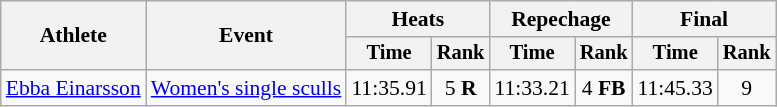<table class="wikitable" style="font-size:90%">
<tr>
<th rowspan=2>Athlete</th>
<th rowspan=2>Event</th>
<th colspan=2>Heats</th>
<th colspan=2>Repechage</th>
<th colspan=2>Final</th>
</tr>
<tr style="font-size:95%">
<th>Time</th>
<th>Rank</th>
<th>Time</th>
<th>Rank</th>
<th>Time</th>
<th>Rank</th>
</tr>
<tr align=center>
<td align=left><a href='#'>Ebba Einarsson</a></td>
<td align=left><a href='#'>Women's single sculls</a></td>
<td>11:35.91</td>
<td>5 <strong>R</strong></td>
<td>11:33.21</td>
<td>4 <strong>FB</strong></td>
<td>11:45.33</td>
<td>9</td>
</tr>
</table>
